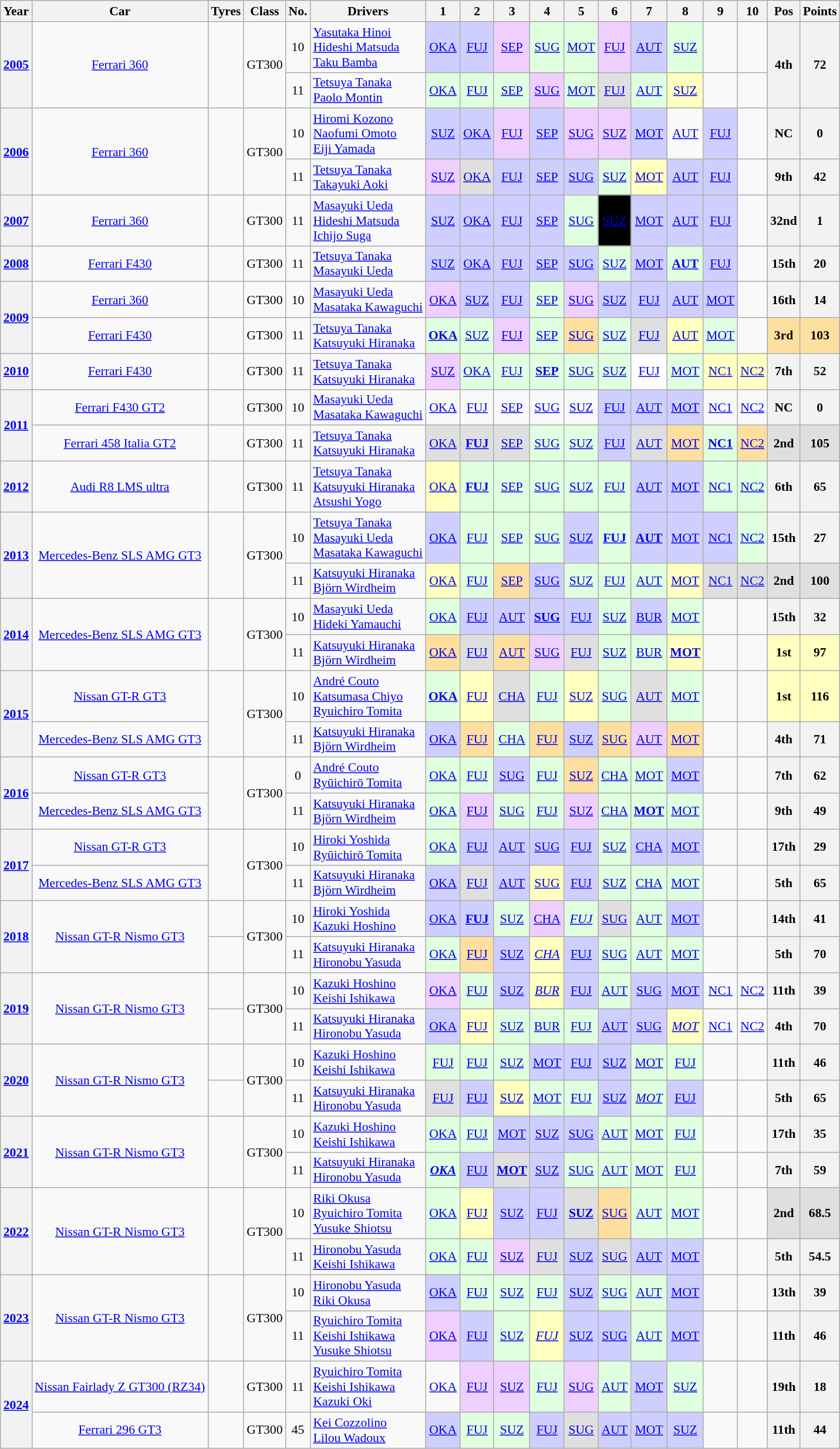<table class="wikitable" style="text-align:center; font-size:90%">
<tr>
<th>Year</th>
<th>Car</th>
<th>Tyres</th>
<th>Class</th>
<th>No.</th>
<th>Drivers</th>
<th>1</th>
<th>2</th>
<th>3</th>
<th>4</th>
<th>5</th>
<th>6</th>
<th>7</th>
<th>8</th>
<th>9</th>
<th>10</th>
<th>Pos</th>
<th>Points</th>
</tr>
<tr>
<th rowspan="2"><a href='#'>2005</a></th>
<td rowspan="2"><a href='#'>Ferrari 360</a></td>
<td rowspan="2"></td>
<td rowspan="2">GT300</td>
<td>10</td>
<td align="left"> <a href='#'>Yasutaka Hinoi</a><br> <a href='#'>Hideshi Matsuda</a><br> <a href='#'>Taku Bamba</a></td>
<td style="background:#cfcfff;"><a href='#'>OKA</a><br></td>
<td style="background:#cfcfff;"><a href='#'>FUJ</a><br></td>
<td style="background:#EFCFFF;"><a href='#'>SEP</a><br></td>
<td style="background:#dfffdf;"><a href='#'>SUG</a><br></td>
<td style="background:#dfffdf;"><a href='#'>MOT</a><br></td>
<td style="background:#EFCFFF;"><a href='#'>FUJ</a><br></td>
<td style="background:#cfcfff;"><a href='#'>AUT</a><br></td>
<td style="background:#dfffdf;"><a href='#'>SUZ</a><br></td>
<td></td>
<td></td>
<th rowspan="2">4th</th>
<th rowspan="2">72</th>
</tr>
<tr>
<td>11</td>
<td align="left"> <a href='#'>Tetsuya Tanaka</a><br> <a href='#'>Paolo Montin</a></td>
<td style="background:#dfffdf;"><a href='#'>OKA</a><br></td>
<td style="background:#dfffdf;"><a href='#'>FUJ</a><br></td>
<td style="background:#dfffdf;"><a href='#'>SEP</a><br></td>
<td style="background:#EFCFFF;"><a href='#'>SUG</a><br></td>
<td style="background:#dfffdf;"><a href='#'>MOT</a><br></td>
<td style="background:#dfdfdf;"><a href='#'>FUJ</a><br></td>
<td style="background:#dfffdf;"><a href='#'>AUT</a><br></td>
<td style="background:#ffffbf;"><a href='#'>SUZ</a><br></td>
<td></td>
<td></td>
</tr>
<tr>
<th rowspan="2"><a href='#'>2006</a></th>
<td rowspan="2"><a href='#'>Ferrari 360</a></td>
<td rowspan="2"></td>
<td rowspan="2">GT300</td>
<td>10</td>
<td align="left"> <a href='#'>Hiromi Kozono</a><br> <a href='#'>Naofumi Omoto</a><br> <a href='#'>Eiji Yamada</a></td>
<td style="background:#cfcfff;"><a href='#'>SUZ</a><br></td>
<td style="background:#cfcfff;"><a href='#'>OKA</a><br></td>
<td style="background:#EFCFFF;"><a href='#'>FUJ</a><br></td>
<td style="background:#cfcfff;"><a href='#'>SEP</a><br></td>
<td style="background:#EFCFFF;"><a href='#'>SUG</a><br></td>
<td style="background:#EFCFFF;"><a href='#'>SUZ</a><br></td>
<td style="background:#cfcfff;"><a href='#'>MOT</a><br></td>
<td><a href='#'>AUT</a></td>
<td style="background:#cfcfff;"><a href='#'>FUJ</a><br></td>
<td></td>
<th>NC</th>
<th>0</th>
</tr>
<tr>
<td>11</td>
<td align="left"> <a href='#'>Tetsuya Tanaka</a><br> <a href='#'>Takayuki Aoki</a></td>
<td style="background:#EFCFFF;"><a href='#'>SUZ</a><br></td>
<td style="background:#dfdfdf;"><a href='#'>OKA</a><br></td>
<td style="background:#cfcfff;"><a href='#'>FUJ</a><br></td>
<td style="background:#cfcfff;"><a href='#'>SEP</a><br></td>
<td style="background:#cfcfff;"><a href='#'>SUG</a><br></td>
<td style="background:#dfffdf;"><a href='#'>SUZ</a><br></td>
<td style="background:#ffffbf;"><a href='#'>MOT</a><br></td>
<td style="background:#cfcfff;"><a href='#'>AUT</a><br></td>
<td style="background:#cfcfff;"><a href='#'>FUJ</a><br></td>
<td></td>
<th>9th</th>
<th>42</th>
</tr>
<tr>
<th><a href='#'>2007</a></th>
<td><a href='#'>Ferrari 360</a></td>
<td></td>
<td>GT300</td>
<td>11</td>
<td align="left"> <a href='#'>Masayuki Ueda</a><br> <a href='#'>Hideshi Matsuda</a><br> <a href='#'>Ichijo Suga</a></td>
<td style="background:#cfcfff;"><a href='#'>SUZ</a><br></td>
<td style="background:#cfcfff;"><a href='#'>OKA</a><br></td>
<td style="background:#cfcfff;"><a href='#'>FUJ</a><br></td>
<td style="background:#cfcfff;"><a href='#'>SEP</a><br></td>
<td style="background:#dfffdf;"><a href='#'>SUG</a><br></td>
<td style="background:#000000; color:white"><a href='#'>SUZ</a><br></td>
<td style="background:#cfcfff;"><a href='#'>MOT</a><br></td>
<td style="background:#cfcfff;"><a href='#'>AUT</a><br></td>
<td style="background:#cfcfff;"><a href='#'>FUJ</a><br></td>
<td></td>
<th>32nd</th>
<th>1</th>
</tr>
<tr>
<th><a href='#'>2008</a></th>
<td><a href='#'>Ferrari F430</a></td>
<td></td>
<td>GT300</td>
<td>11</td>
<td align="left"> <a href='#'>Tetsuya Tanaka</a><br> <a href='#'>Masayuki Ueda</a></td>
<td style="background:#cfcfff;"><a href='#'>SUZ</a><br></td>
<td style="background:#cfcfff;"><a href='#'>OKA</a><br></td>
<td style="background:#cfcfff;"><a href='#'>FUJ</a><br></td>
<td style="background:#cfcfff;"><a href='#'>SEP</a><br></td>
<td style="background:#cfcfff;"><a href='#'>SUG</a><br></td>
<td style="background:#dfffdf;"><a href='#'>SUZ</a><br></td>
<td style="background:#cfcfff;"><a href='#'>MOT</a><br></td>
<td style="background:#dfffdf;"><a href='#'><strong>AUT</strong></a><br></td>
<td style="background:#cfcfff;"><a href='#'>FUJ</a><br></td>
<td></td>
<th>15th</th>
<th>20</th>
</tr>
<tr>
<th rowspan="2"><a href='#'>2009</a></th>
<td><a href='#'>Ferrari 360</a></td>
<td></td>
<td>GT300</td>
<td>10</td>
<td align="left"> <a href='#'>Masayuki Ueda</a><br> <a href='#'>Masataka Kawaguchi</a></td>
<td style="background:#efcfff;"><a href='#'>OKA</a><br></td>
<td style="background:#cfcfff;"><a href='#'>SUZ</a><br></td>
<td style="background:#cfcfff;"><a href='#'>FUJ</a><br></td>
<td style="background:#dfffdf;"><a href='#'>SEP</a><br></td>
<td style="background:#efcfff;"><a href='#'>SUG</a><br></td>
<td style="background:#cfcfff;"><a href='#'>SUZ</a><br></td>
<td style="background:#cfcfff;"><a href='#'>FUJ</a><br></td>
<td style="background:#cfcfff;"><a href='#'>AUT</a><br></td>
<td style="background:#cfcfff;"><a href='#'>MOT</a><br></td>
<td></td>
<th>16th</th>
<th>14</th>
</tr>
<tr>
<td><a href='#'>Ferrari F430</a></td>
<td></td>
<td>GT300</td>
<td>11</td>
<td align="left"> <a href='#'>Tetsuya Tanaka</a><br> <a href='#'>Katsuyuki Hiranaka</a></td>
<td style="background:#dfffdf;"><a href='#'><strong>OKA</strong></a><br></td>
<td style="background:#dfffdf;"><a href='#'>SUZ</a><br></td>
<td style="background:#efcfff;"><a href='#'>FUJ</a><br></td>
<td style="background:#dfffdf;"><a href='#'>SEP</a><br></td>
<td style="background:#ffdf9f;"><a href='#'>SUG</a><br></td>
<td style="background:#dfffdf;"><a href='#'>SUZ</a><br></td>
<td style="background:#dfdfdf;"><a href='#'>FUJ</a><br></td>
<td style="background:#ffffbf;"><a href='#'>AUT</a><br></td>
<td style="background:#dfffdf;"><a href='#'>MOT</a><br></td>
<td></td>
<th style="background:#ffdf9f;">3rd</th>
<th style="background:#ffdf9f;">103</th>
</tr>
<tr>
<th><a href='#'>2010</a></th>
<td><a href='#'>Ferrari F430</a></td>
<td></td>
<td>GT300</td>
<td>11</td>
<td align="left"> <a href='#'>Tetsuya Tanaka</a><br> <a href='#'>Katsuyuki Hiranaka</a></td>
<td style="background:#efcfff;"><a href='#'>SUZ</a><br></td>
<td style="background:#dfffdf;"><a href='#'>OKA</a><br></td>
<td style="background:#dfffdf;"><a href='#'>FUJ</a><br></td>
<td style="background:#dfffdf;"><a href='#'><strong>SEP</strong></a><br></td>
<td style="background:#dfffdf;"><a href='#'>SUG</a><br></td>
<td style="background:#dfffdf;"><a href='#'>SUZ</a><br></td>
<td style="background:#fff;"><a href='#'>FUJ</a><br></td>
<td style="background:#dfffdf;"><a href='#'>MOT</a><br></td>
<td style="background:#ffffbf;"><a href='#'>NC1</a><br></td>
<td style="background:#ffffbf;"><a href='#'>NC2</a><br></td>
<th>7th</th>
<th>52</th>
</tr>
<tr>
<th rowspan="2"><a href='#'>2011</a></th>
<td><a href='#'>Ferrari F430 GT2</a></td>
<td></td>
<td>GT300</td>
<td>10</td>
<td align="left"> <a href='#'>Masayuki Ueda</a><br> <a href='#'>Masataka Kawaguchi</a></td>
<td><a href='#'>OKA</a></td>
<td><a href='#'>FUJ</a></td>
<td><a href='#'>SEP</a></td>
<td><a href='#'>SUG</a></td>
<td><a href='#'>SUZ</a></td>
<td style="background:#cfcfff;"><a href='#'>FUJ</a><br></td>
<td style="background:#cfcfff;"><a href='#'>AUT</a><br></td>
<td style="background:#cfcfff;"><a href='#'>MOT</a><br></td>
<td><a href='#'>NC1</a></td>
<td><a href='#'>NC2</a></td>
<th>NC</th>
<th>0</th>
</tr>
<tr>
<td><a href='#'>Ferrari 458 Italia GT2</a></td>
<td></td>
<td>GT300</td>
<td>11</td>
<td align="left"> <a href='#'>Tetsuya Tanaka</a><br> <a href='#'>Katsuyuki Hiranaka</a></td>
<td style="background:#dfdfdf;"><a href='#'>OKA</a><br></td>
<td style="background:#dfdfdf;"><a href='#'><strong>FUJ</strong></a><br></td>
<td style="background:#dfdfdf;"><a href='#'>SEP</a><br></td>
<td style="background:#dfffdf;"><a href='#'>SUG</a><br></td>
<td style="background:#dfffdf;"><a href='#'>SUZ</a><br></td>
<td style="background:#cfcfff;"><a href='#'>FUJ</a><br></td>
<td style="background:#dfdfdf;"><a href='#'>AUT</a><br></td>
<td style="background:#ffdf9f;"><a href='#'>MOT</a><br></td>
<td style="background:#dfffdf;"><a href='#'><strong>NC1</strong></a><br></td>
<td style="background:#ffdf9f;"><a href='#'>NC2</a><br></td>
<th style="background:#dfdfdf;">2nd</th>
<th style="background:#dfdfdf;">105</th>
</tr>
<tr>
<th><a href='#'>2012</a></th>
<td><a href='#'>Audi R8 LMS ultra</a></td>
<td></td>
<td>GT300</td>
<td>11</td>
<td align="left"> <a href='#'>Tetsuya Tanaka</a><br> <a href='#'>Katsuyuki Hiranaka</a><br> <a href='#'>Atsushi Yogo</a></td>
<td style="background:#ffffbf;"><a href='#'>OKA</a><br></td>
<td style="background:#dfffdf;"><a href='#'><strong>FUJ</strong></a><br></td>
<td style="background:#dfffdf;"><a href='#'>SEP</a><br></td>
<td style="background:#dfffdf;"><a href='#'>SUG</a><br></td>
<td style="background:#dfffdf;"><a href='#'>SUZ</a><br></td>
<td style="background:#dfffdf;"><a href='#'>FUJ</a><br></td>
<td style="background:#cfcfff;"><a href='#'>AUT</a><br></td>
<td style="background:#cfcfff;"><a href='#'>MOT</a><br></td>
<td style="background:#dfffdf;"><a href='#'>NC1</a><br></td>
<td style="background:#dfffdf;"><a href='#'>NC2</a><br></td>
<th>6th</th>
<th>65</th>
</tr>
<tr>
<th rowspan="2"><a href='#'>2013</a></th>
<td rowspan="2"><a href='#'>Mercedes-Benz SLS AMG GT3</a></td>
<td rowspan="2"></td>
<td rowspan="2">GT300</td>
<td>10</td>
<td align="left"> <a href='#'>Tetsuya Tanaka</a><br> <a href='#'>Masayuki Ueda</a><br> <a href='#'>Masataka Kawaguchi</a></td>
<td style="background:#cfcfff;"><a href='#'>OKA</a><br></td>
<td style="background:#dfffdf;"><a href='#'>FUJ</a><br></td>
<td style="background:#dfffdf;"><a href='#'>SEP</a><br></td>
<td style="background:#dfffdf;"><a href='#'>SUG</a><br></td>
<td style="background:#cfcfff;"><a href='#'>SUZ</a><br></td>
<td style="background:#dfffdf;"><a href='#'><strong>FUJ</strong></a><br></td>
<td style="background:#cfcfff;"><a href='#'><strong>AUT</strong></a><br></td>
<td style="background:#cfcfff;"><a href='#'>MOT</a><br></td>
<td style="background:#cfcfff;"><a href='#'>NC1</a><br></td>
<td style="background:#dfffdf;"><a href='#'>NC2</a><br></td>
<th>15th</th>
<th>27</th>
</tr>
<tr>
<td>11</td>
<td align="left"> <a href='#'>Katsuyuki Hiranaka</a><br> <a href='#'>Björn Wirdheim</a></td>
<td style="background:#ffffbf;"><a href='#'>OKA</a><br></td>
<td style="background:#dfffdf;"><a href='#'>FUJ</a><br></td>
<td style="background:#ffdf9f;"><a href='#'>SEP</a><br></td>
<td style="background:#cfcfff;"><a href='#'>SUG</a><br></td>
<td style="background:#dfffdf;"><a href='#'>SUZ</a><br></td>
<td style="background:#dfffdf;"><a href='#'>FUJ</a><br></td>
<td style="background:#dfffdf;"><a href='#'>AUT</a><br></td>
<td style="background:#ffffbf;"><a href='#'>MOT</a><br></td>
<td style="background:#dfdfdf;"><a href='#'>NC1</a><br></td>
<td style="background:#dfdfdf;"><a href='#'>NC2</a><br></td>
<th style="background:#dfdfdf;">2nd</th>
<th style="background:#dfdfdf;">100</th>
</tr>
<tr>
<th rowspan="2"><a href='#'>2014</a></th>
<td rowspan="2"><a href='#'>Mercedes-Benz SLS AMG GT3</a></td>
<td rowspan="2"></td>
<td rowspan="2">GT300</td>
<td>10</td>
<td align="left"> <a href='#'>Masayuki Ueda</a><br> <a href='#'>Hideki Yamauchi</a></td>
<td style="background:#dfffdf;"><a href='#'>OKA</a><br></td>
<td style="background:#cfcfff;"><a href='#'>FUJ</a><br></td>
<td style="background:#cfcfff;"><a href='#'>AUT</a><br></td>
<td style="background:#cfcfff;"><a href='#'><strong>SUG</strong></a><br></td>
<td style="background:#cfcfff;"><a href='#'>FUJ</a><br></td>
<td style="background:#dfffdf;"><a href='#'>SUZ</a><br></td>
<td style="background:#cfcfff;"><a href='#'>BUR</a><br></td>
<td style="background:#dfffdf;"><a href='#'>MOT</a><br></td>
<td></td>
<td></td>
<th>15th</th>
<th>32</th>
</tr>
<tr>
<td>11</td>
<td align="left"> <a href='#'>Katsuyuki Hiranaka</a><br> <a href='#'>Björn Wirdheim</a></td>
<td style="background:#ffdf9f;"><a href='#'>OKA</a><br></td>
<td style="background:#dfdfdf;"><a href='#'>FUJ</a><br></td>
<td style="background:#ffdf9f;"><a href='#'>AUT</a><br></td>
<td style="background:#efcfff;"><a href='#'>SUG</a><br></td>
<td style="background:#dfdfdf;"><a href='#'>FUJ</a><br></td>
<td style="background:#dfffdf;"><a href='#'>SUZ</a><br></td>
<td style="background:#dfffdf;"><a href='#'>BUR</a><br></td>
<td style="background:#ffffbf;"><a href='#'><strong>MOT</strong></a><br></td>
<td></td>
<td></td>
<th style="background:#ffffbf;">1st</th>
<th style="background:#ffffbf;">97</th>
</tr>
<tr>
<th rowspan="2"><a href='#'>2015</a></th>
<td><a href='#'>Nissan GT-R GT3</a></td>
<td rowspan="2"></td>
<td rowspan="2">GT300</td>
<td>10</td>
<td align="left"> <a href='#'>André Couto</a><br> <a href='#'>Katsumasa Chiyo</a><br> <a href='#'>Ryuichiro Tomita</a></td>
<td style="background:#dfffdf;"><a href='#'><strong>OKA</strong></a><br></td>
<td style="background:#ffffbf;"><a href='#'>FUJ</a><br></td>
<td style="background:#dfdfdf;"><a href='#'>CHA</a><br></td>
<td style="background:#dfffdf;"><a href='#'>FUJ</a><br></td>
<td style="background:#ffffbf;"><a href='#'>SUZ</a><br></td>
<td style="background:#dfffdf;"><a href='#'>SUG</a><br></td>
<td style="background:#dfdfdf;"><a href='#'>AUT</a><br></td>
<td style="background:#dfffdf;"><a href='#'>MOT</a><br></td>
<td></td>
<td></td>
<th style="background:#ffffbf;">1st</th>
<th style="background:#ffffbf;">116</th>
</tr>
<tr>
<td><a href='#'>Mercedes-Benz SLS AMG GT3</a></td>
<td>11</td>
<td align="left"> <a href='#'>Katsuyuki Hiranaka</a><br> <a href='#'>Björn Wirdheim</a></td>
<td style="background:#cfcfff;"><a href='#'>OKA</a><br></td>
<td style="background:#ffdf9f;"><a href='#'>FUJ</a><br></td>
<td style="background:#dfffdf;"><a href='#'>CHA</a><br></td>
<td style="background:#ffdf9f;"><a href='#'>FUJ</a><br></td>
<td style="background:#cfcfff;"><a href='#'>SUZ</a><br></td>
<td style="background:#ffdf9f;"><a href='#'>SUG</a><br></td>
<td style="background:#efcfff;"><a href='#'>AUT</a><br></td>
<td style="background:#ffdf9f;"><a href='#'>MOT</a><br></td>
<td></td>
<td></td>
<th>4th</th>
<th>71</th>
</tr>
<tr>
<th rowspan="2"><a href='#'>2016</a></th>
<td><a href='#'>Nissan GT-R GT3</a></td>
<td rowspan="2"></td>
<td rowspan="2">GT300</td>
<td>0</td>
<td align="left"> <a href='#'>André Couto</a><br> <a href='#'>Ryūichirō Tomita</a></td>
<td style="background:#dfffdf;"><a href='#'>OKA</a><br></td>
<td style="background:#dfffdf;"><a href='#'>FUJ</a><br></td>
<td style="background:#cfcfff;"><a href='#'>SUG</a><br></td>
<td style="background:#dfffdf;"><a href='#'>FUJ</a><br></td>
<td style="background:#ffdf9f;"><a href='#'>SUZ</a><br></td>
<td style="background:#dfffdf;"><a href='#'>CHA</a><br></td>
<td style="background:#dfffdf;"><a href='#'>MOT</a><br></td>
<td style="background:#cfcfff;"><a href='#'>MOT</a><br></td>
<td></td>
<td></td>
<th>7th</th>
<th>62</th>
</tr>
<tr>
<td><a href='#'>Mercedes-Benz SLS AMG GT3</a></td>
<td>11</td>
<td align="left"> <a href='#'>Katsuyuki Hiranaka</a><br> <a href='#'>Björn Wirdheim</a></td>
<td style="background:#dfffdf;"><a href='#'>OKA</a><br></td>
<td style="background:#efcfff;"><a href='#'>FUJ</a><br></td>
<td style="background:#dfffdf;"><a href='#'>SUG</a><br></td>
<td style="background:#dfffdf;"><a href='#'>FUJ</a><br></td>
<td style="background:#efcfff;"><a href='#'>SUZ</a><br></td>
<td style="background:#dfffdf;"><a href='#'>CHA</a><br></td>
<td style="background:#dfffdf;"><a href='#'><strong>MOT</strong></a><br></td>
<td style="background:#dfffdf;"><a href='#'>MOT</a><br></td>
<td></td>
<td></td>
<th>9th</th>
<th>49</th>
</tr>
<tr>
<th rowspan="2"><a href='#'>2017</a></th>
<td><a href='#'>Nissan GT-R GT3</a></td>
<td rowspan="2"></td>
<td rowspan="2">GT300</td>
<td>10</td>
<td align="left"> <a href='#'>Hiroki Yoshida</a><br> <a href='#'>Ryūichirō Tomita</a></td>
<td style="background:#dfffdf;"><a href='#'>OKA</a><br></td>
<td style="background:#cfcfff;"><a href='#'>FUJ</a><br></td>
<td style="background:#cfcfff;"><a href='#'>AUT</a><br></td>
<td style="background:#cfcfff;"><a href='#'>SUG</a><br></td>
<td style="background:#cfcfff;"><a href='#'>FUJ</a><br></td>
<td style="background:#dfffdf;"><a href='#'>SUZ</a><br></td>
<td style="background:#cfcfff;"><a href='#'>CHA</a><br></td>
<td style="background:#cfcfff;"><a href='#'>MOT</a><br></td>
<td></td>
<td></td>
<th>17th</th>
<th>29</th>
</tr>
<tr>
<td><a href='#'>Mercedes-Benz SLS AMG GT3</a></td>
<td>11</td>
<td align="left"> <a href='#'>Katsuyuki Hiranaka</a><br> <a href='#'>Björn Wirdheim</a></td>
<td style="background:#cfcfff;"><a href='#'>OKA</a><br></td>
<td style="background:#dfdfdf;"><a href='#'>FUJ</a><br></td>
<td style="background:#cfcfff;"><a href='#'>AUT</a><br></td>
<td style="background:#ffffbf;"><a href='#'>SUG</a><br></td>
<td style="background:#cfcfff;"><a href='#'>FUJ</a><br></td>
<td style="background:#dfffdf;"><a href='#'>SUZ</a><br></td>
<td style="background:#dfffdf;"><a href='#'>CHA</a><br></td>
<td style="background:#dfffdf;"><a href='#'>MOT</a><br></td>
<td></td>
<td></td>
<th>5th</th>
<th>65</th>
</tr>
<tr>
<th rowspan="2"><a href='#'>2018</a></th>
<td rowspan="2"><a href='#'>Nissan GT-R Nismo GT3</a></td>
<td></td>
<td rowspan="2">GT300</td>
<td>10</td>
<td align="left"> <a href='#'>Hiroki Yoshida</a><br> <a href='#'>Kazuki Hoshino</a></td>
<td style="background:#cfcfff;"><a href='#'>OKA</a><br></td>
<td style="background:#cfcfff;"><a href='#'><strong>FUJ</strong></a><br></td>
<td style="background:#dfffdf;"><a href='#'>SUZ</a><br></td>
<td style="background:#efcfff;"><a href='#'>CHA</a><br></td>
<td style="background:#dfffdf;"><a href='#'><em>FUJ</em></a><br></td>
<td style="background:#dfdfdf;"><a href='#'>SUG</a><br></td>
<td style="background:#dfffdf;"><a href='#'>AUT</a><br></td>
<td style="background:#cfcfff;"><a href='#'>MOT</a><br></td>
<td></td>
<td></td>
<th>14th</th>
<th>41</th>
</tr>
<tr>
<td></td>
<td>11</td>
<td align="left"> <a href='#'>Katsuyuki Hiranaka</a><br> <a href='#'>Hironobu Yasuda</a></td>
<td style="background:#dfffdf;"><a href='#'>OKA</a><br></td>
<td style="background:#ffdf9f;"><a href='#'>FUJ</a><br></td>
<td style="background:#cfcfff;"><a href='#'>SUZ</a><br></td>
<td style="background:#ffffbf;"><a href='#'><em>CHA</em></a><br></td>
<td style="background:#cfcfff;"><a href='#'>FUJ</a><br></td>
<td style="background:#dfffdf;"><a href='#'>SUG</a><br></td>
<td style="background:#dfffdf;"><a href='#'>AUT</a><br></td>
<td style="background:#dfffdf;"><a href='#'>MOT</a><br></td>
<td></td>
<td></td>
<th>5th</th>
<th>70</th>
</tr>
<tr>
<th rowspan="2"><a href='#'>2019</a></th>
<td rowspan="2"><a href='#'>Nissan GT-R Nismo GT3</a></td>
<td></td>
<td rowspan="2">GT300</td>
<td>10</td>
<td align="left"> <a href='#'>Kazuki Hoshino</a><br> <a href='#'>Keishi Ishikawa</a></td>
<td style="background:#efcfff;"><a href='#'>OKA</a><br></td>
<td style="background:#dfffdf;"><a href='#'>FUJ</a><br></td>
<td style="background:#cfcfff;"><a href='#'>SUZ</a><br></td>
<td style="background:#ffffbf;"><a href='#'><em>BUR</em></a><br></td>
<td style="background:#cfcfff;"><a href='#'>FUJ</a><br></td>
<td style="background:#dfffdf;"><a href='#'>AUT</a><br></td>
<td style="background:#cfcfff;"><a href='#'>SUG</a><br></td>
<td style="background:#cfcfff;"><a href='#'>MOT</a><br></td>
<td><a href='#'>NC1</a></td>
<td><a href='#'>NC2</a></td>
<th>11th</th>
<th>39</th>
</tr>
<tr>
<td></td>
<td>11</td>
<td align="left"> <a href='#'>Katsuyuki Hiranaka</a><br> <a href='#'>Hironobu Yasuda</a></td>
<td style="background:#cfcfff;"><a href='#'>OKA</a><br></td>
<td style="background:#ffffbf;"><a href='#'>FUJ</a><br></td>
<td style="background:#dfffdf;"><a href='#'>SUZ</a><br></td>
<td style="background:#dfffdf;"><a href='#'>BUR</a><br></td>
<td style="background:#dfffdf;"><a href='#'>FUJ</a><br></td>
<td style="background:#cfcfff;"><a href='#'>AUT</a><br></td>
<td style="background:#cfcfff;"><a href='#'>SUG</a><br></td>
<td style="background:#ffffbf;"><a href='#'><em>MOT</em></a><br></td>
<td><a href='#'>NC1</a></td>
<td><a href='#'>NC2</a></td>
<th>4th</th>
<th>70</th>
</tr>
<tr>
<th rowspan="2"><a href='#'>2020</a></th>
<td rowspan="2"><a href='#'>Nissan GT-R Nismo GT3</a></td>
<td></td>
<td rowspan="2">GT300</td>
<td>10</td>
<td align="left"> <a href='#'>Kazuki Hoshino</a><br> <a href='#'>Keishi Ishikawa</a></td>
<td style="background:#dfffdf;"><a href='#'>FUJ</a><br></td>
<td style="background:#dfffdf;"><a href='#'>FUJ</a><br></td>
<td style="background:#dfffdf;"><a href='#'>SUZ</a><br></td>
<td style="background:#cfcfff;"><a href='#'>MOT</a><br></td>
<td style="background:#cfcfff;"><a href='#'>FUJ</a><br></td>
<td style="background:#cfcfff;"><a href='#'>SUZ</a><br></td>
<td style="background:#dfffdf;"><a href='#'>MOT</a><br></td>
<td style="background:#dfffdf;"><a href='#'>FUJ</a><br></td>
<td></td>
<td></td>
<th>11th</th>
<th>46</th>
</tr>
<tr>
<td></td>
<td>11</td>
<td align="left"> <a href='#'>Katsuyuki Hiranaka</a><br> <a href='#'>Hironobu Yasuda</a></td>
<td style="background:#dfdfdf;"><a href='#'>FUJ</a><br></td>
<td style="background:#cfcfff;"><a href='#'>FUJ</a><br></td>
<td style="background:#ffffbf;"><a href='#'>SUZ</a><br></td>
<td style="background:#dfffdf;"><a href='#'>MOT</a><br></td>
<td style="background:#dfffdf;"><a href='#'>FUJ</a><br></td>
<td style="background:#cfcfff;"><a href='#'>SUZ</a><br></td>
<td style="background:#dfffdf;"><a href='#'><em>MOT</em></a><br></td>
<td style="background:#cfcfff;"><a href='#'>FUJ</a><br></td>
<td></td>
<td></td>
<th>5th</th>
<th>65</th>
</tr>
<tr>
<th rowspan="2"><a href='#'>2021</a></th>
<td rowspan="2"><a href='#'>Nissan GT-R Nismo GT3</a></td>
<td rowspan="2"></td>
<td rowspan="2">GT300</td>
<td>10</td>
<td align="left"> <a href='#'>Kazuki Hoshino</a><br> <a href='#'>Keishi Ishikawa</a></td>
<td style="background:#dfffdf;"><a href='#'>OKA</a><br></td>
<td style="background:#dfffdf;"><a href='#'>FUJ</a><br></td>
<td style="background:#cfcfff;"><a href='#'>MOT</a><br></td>
<td style="background:#cfcfff;"><a href='#'>SUZ</a><br></td>
<td style="background:#cfcfff;"><a href='#'>SUG</a><br></td>
<td style="background:#dfffdf;"><a href='#'>AUT</a><br></td>
<td style="background:#dfffdf;"><a href='#'>MOT</a><br></td>
<td style="background:#dfffdf;"><a href='#'>FUJ</a><br></td>
<td></td>
<td></td>
<th>17th</th>
<th>35</th>
</tr>
<tr>
<td>11</td>
<td align="left"> <a href='#'>Katsuyuki Hiranaka</a><br> <a href='#'>Hironobu Yasuda</a></td>
<td style="background:#dfffdf;"><a href='#'><strong><em>OKA</em></strong></a><br></td>
<td style="background:#cfcfff;"><a href='#'>FUJ</a><br></td>
<td style="background:#dfdfdf;"><a href='#'><strong>MOT</strong></a><br></td>
<td style="background:#cfcfff;"><a href='#'>SUZ</a><br></td>
<td style="background:#dfffdf;"><a href='#'>SUG</a><br></td>
<td style="background:#dfffdf;"><a href='#'>AUT</a><br></td>
<td style="background:#dfffdf;"><a href='#'>MOT</a><br></td>
<td style="background:#dfffdf;"><a href='#'>FUJ</a><br></td>
<td></td>
<td></td>
<th>7th</th>
<th>59</th>
</tr>
<tr>
<th rowspan="2"><a href='#'>2022</a></th>
<td rowspan="2"><a href='#'>Nissan GT-R Nismo GT3</a></td>
<td rowspan="2"></td>
<td rowspan="2">GT300</td>
<td>10</td>
<td align="left"> <a href='#'>Riki Okusa</a><br> <a href='#'>Ryuichiro Tomita</a><br> <a href='#'>Yusuke Shiotsu</a></td>
<td style="background:#dfffdf;"><a href='#'>OKA</a><br></td>
<td style="background:#ffffbf;"><a href='#'>FUJ</a><br></td>
<td style="background:#cfcfff;"><a href='#'>SUZ</a><br></td>
<td style="background:#cfcfff;"><a href='#'>FUJ</a><br></td>
<td style="background:#dfdfdf;"><a href='#'><strong>SUZ</strong></a><br></td>
<td style="background:#ffdf9f;"><a href='#'>SUG</a><br></td>
<td style="background:#dfffdf;"><a href='#'>AUT</a><br></td>
<td style="background:#dfffdf;"><a href='#'>MOT</a><br></td>
<td></td>
<td></td>
<th style="background:#dfdfdf;">2nd</th>
<th style="background:#dfdfdf;">68.5</th>
</tr>
<tr>
<td>11</td>
<td align="left"> <a href='#'>Hironobu Yasuda</a><br> <a href='#'>Keishi Ishikawa</a></td>
<td style="background:#dfffdf;"><a href='#'>OKA</a><br></td>
<td style="background:#dfffdf;"><a href='#'>FUJ</a><br></td>
<td style="background:#efcfff;"><a href='#'>SUZ</a><br></td>
<td style="background:#dfdfdf;"><a href='#'>FUJ</a><br></td>
<td style="background:#cfcfff;"><a href='#'>SUZ</a><br></td>
<td style="background:#dfdfdf;"><a href='#'>SUG</a><br></td>
<td style="background:#cfcfff;"><a href='#'>AUT</a><br></td>
<td style="background:#cfcfff;"><a href='#'>MOT</a><br></td>
<td></td>
<td></td>
<th>5th</th>
<th>54.5</th>
</tr>
<tr>
<th rowspan="2"><a href='#'>2023</a></th>
<td rowspan="2"><a href='#'>Nissan GT-R Nismo GT3</a></td>
<td rowspan="2"></td>
<td rowspan="2">GT300</td>
<td>10</td>
<td align="left"> <a href='#'>Hironobu Yasuda</a><br> <a href='#'>Riki Okusa</a></td>
<td style="background:#cfcfff;"><a href='#'>OKA</a><br></td>
<td style="background:#dfffdf;"><a href='#'>FUJ</a><br></td>
<td style="background:#dfffdf;"><a href='#'>SUZ</a><br></td>
<td style="background:#dfffdf;"><a href='#'>FUJ</a><br></td>
<td style="background:#cfcfff;"><a href='#'>SUZ</a><br></td>
<td style="background:#dfffdf;"><a href='#'>SUG</a><br></td>
<td style="background:#dfffdf;"><a href='#'>AUT</a><br></td>
<td style="background:#cfcfff;"><a href='#'>MOT</a><br></td>
<td></td>
<td></td>
<th>13th</th>
<th>39</th>
</tr>
<tr>
<td>11</td>
<td align="left"> <a href='#'>Ryuichiro Tomita</a><br> <a href='#'>Keishi Ishikawa</a><br> <a href='#'>Yusuke Shiotsu</a></td>
<td style="background:#efcfff;"><a href='#'>OKA</a><br></td>
<td style="background:#cfcfff;"><a href='#'>FUJ</a><br></td>
<td style="background:#dfffdf;"><a href='#'>SUZ</a><br></td>
<td style="background:#ffffbf;"><a href='#'><em>FUJ</em></a><br></td>
<td style="background:#cfcfff;"><a href='#'>SUZ</a><br></td>
<td style="background:#cfcfff;"><a href='#'>SUG</a><br></td>
<td style="background:#dfffdf;"><a href='#'>AUT</a><br></td>
<td style="background:#cfcfff;"><a href='#'>MOT</a><br></td>
<td></td>
<td></td>
<th>11th</th>
<th>46</th>
</tr>
<tr>
<th rowspan="2"><a href='#'>2024</a></th>
<td><a href='#'>Nissan Fairlady Z GT300 (RZ34)</a></td>
<td></td>
<td>GT300</td>
<td>11</td>
<td align="left"> <a href='#'>Ryuichiro Tomita</a><br> <a href='#'>Keishi Ishikawa</a><br> <a href='#'>Kazuki Oki</a></td>
<td><a href='#'>OKA</a><br></td>
<td style="background:#efcfff;"><a href='#'>FUJ</a><br></td>
<td style="background:#efcfff;"><a href='#'>SUZ</a><br></td>
<td style="background:#dfffdf;"><a href='#'>FUJ</a><br></td>
<td style="background:#efcfff;"><a href='#'>SUG</a><br></td>
<td style="background:#dfffdf;"><a href='#'>AUT</a><br></td>
<td style="background:#cfcfff;"><a href='#'>MOT</a><br></td>
<td style="background:#dfffdf;"><a href='#'>SUZ</a><br></td>
<td></td>
<td></td>
<th>19th</th>
<th>18</th>
</tr>
<tr>
<td><a href='#'>Ferrari 296 GT3</a></td>
<td></td>
<td>GT300</td>
<td>45</td>
<td align="left"> <a href='#'>Kei Cozzolino</a><br> <a href='#'>Lilou Wadoux</a></td>
<td style="background:#cfcfff;"><a href='#'>OKA</a><br></td>
<td style="background:#dfffdf;"><a href='#'>FUJ</a><br></td>
<td style="background:#dfffdf;"><a href='#'>SUZ</a><br></td>
<td style="background:#cfcfff;"><a href='#'>FUJ</a><br></td>
<td style="background:#dfdfdf;"><a href='#'>SUG</a><br></td>
<td style="background:#cfcfff;"><a href='#'>AUT</a><br></td>
<td style="background:#cfcfff;"><a href='#'>MOT</a><br></td>
<td style="background:#cfcfff;"><a href='#'>SUZ</a><br></td>
<td></td>
<td></td>
<th>11th</th>
<th>44</th>
</tr>
</table>
